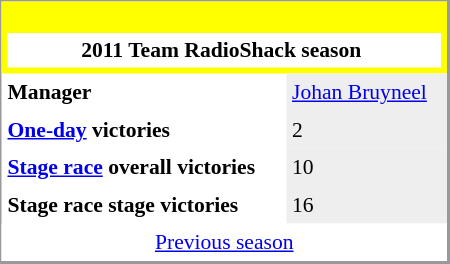<table align="right" cellpadding="4" cellspacing="0" style="margin-left:1em; width:300px; font-size:90%; border:1px solid #999; border-right-width:2px; border-bottom-width:2px; background-color:white;">
<tr>
<th colspan="2" style="background-color:yellow;"><br><table style="background:#FFFFFF;text-align:center;width:100%;">
<tr>
<td style="background:#FFFFFF;" align="center" width="100%"><span> 2011 Team RadioShack season</span></td>
<td padding=15px></td>
</tr>
</table>
</th>
</tr>
<tr>
<td><strong>Manager </strong></td>
<td bgcolor=#EEEEEE><a href='#'>Johan Bruyneel</a></td>
</tr>
<tr>
<td><strong><a href='#'>One-day</a> victories</strong></td>
<td bgcolor=#EEEEEE>2</td>
</tr>
<tr>
<td><strong><a href='#'>Stage race</a> overall victories</strong></td>
<td bgcolor=#EEEEEE>10</td>
</tr>
<tr>
<td><strong>Stage race stage victories</strong></td>
<td bgcolor=#EEEEEE>16</td>
</tr>
<tr>
<td colspan="2" bgcolor="white" align="center"><a href='#'>Previous season</a></td>
</tr>
</table>
